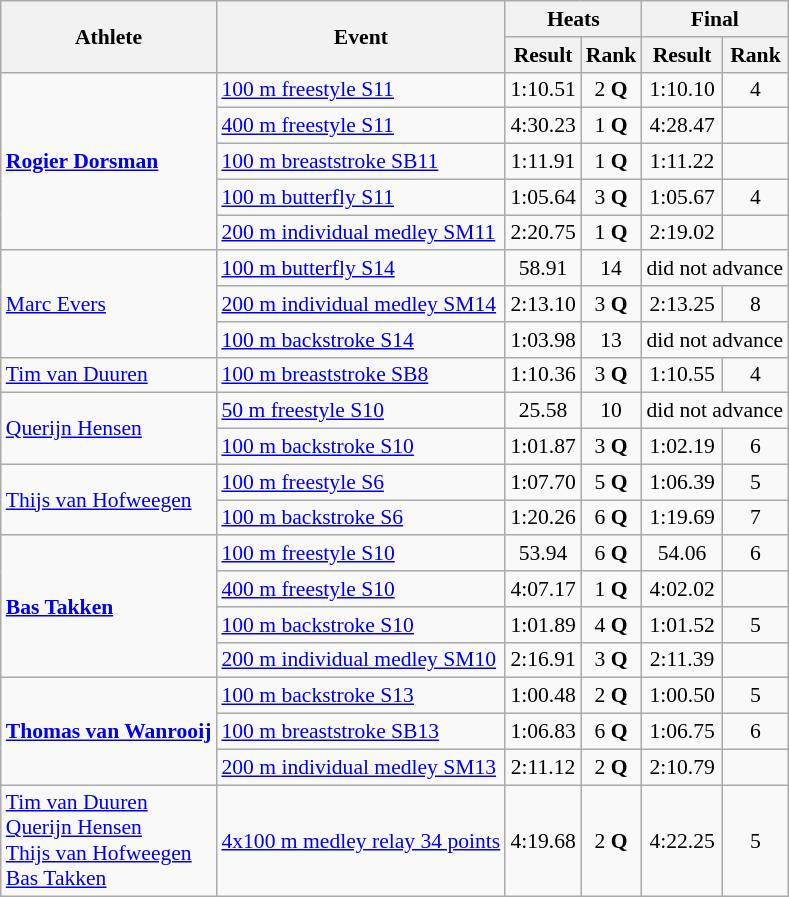<table class=wikitable style="font-size:90%">
<tr>
<th rowspan="2">Athlete</th>
<th rowspan="2">Event</th>
<th colspan="2">Heats</th>
<th colspan="2">Final</th>
</tr>
<tr>
<th>Result</th>
<th>Rank</th>
<th>Result</th>
<th>Rank</th>
</tr>
<tr align=center>
<td align=left rowspan=5><strong><a href='#'>Rogier Dorsman</a></strong></td>
<td align=left><a href='#'>100 m freestyle S11</a></td>
<td>1:10.51</td>
<td>2 <strong>Q</strong></td>
<td>1:10.10</td>
<td>4</td>
</tr>
<tr align=center>
<td align=left><a href='#'>400 m freestyle S11</a></td>
<td>4:30.23</td>
<td>1  <strong>Q</strong></td>
<td>4:28.47</td>
<td></td>
</tr>
<tr align=center>
<td align=left><a href='#'>100 m breaststroke SB11</a></td>
<td>1:11.91</td>
<td>1 <strong>Q</strong></td>
<td>1:11.22</td>
<td></td>
</tr>
<tr align=center>
<td align=left><a href='#'>100 m butterfly S11</a></td>
<td>1:05.64</td>
<td>3 <strong>Q</strong></td>
<td>1:05.67</td>
<td>4</td>
</tr>
<tr align=center>
<td align=left><a href='#'>200 m individual medley SM11</a></td>
<td>2:20.75</td>
<td>1 <strong>Q</strong></td>
<td>2:19.02</td>
<td></td>
</tr>
<tr align=center>
<td align=left rowspan=3><a href='#'>Marc Evers</a></td>
<td align=left><a href='#'>100 m butterfly S14</a></td>
<td>58.91</td>
<td>14</td>
<td colspan=2>did not advance</td>
</tr>
<tr align=center>
<td align=left><a href='#'>200 m individual medley SM14</a></td>
<td>2:13.10</td>
<td>3 <strong>Q</strong></td>
<td>2:13.25</td>
<td>8</td>
</tr>
<tr align=center>
<td align=left><a href='#'>100 m backstroke S14</a></td>
<td>1:03.98</td>
<td>13</td>
<td colspan=2>did not advance</td>
</tr>
<tr align=center>
<td align=left><a href='#'>Tim van Duuren</a></td>
<td align=left><a href='#'>100 m breaststroke SB8</a></td>
<td>1:10.36</td>
<td>3 <strong>Q</strong></td>
<td>1:10.55</td>
<td>4</td>
</tr>
<tr align=center>
<td align=left rowspan=2><a href='#'>Querijn Hensen</a></td>
<td align=left><a href='#'>50 m freestyle S10</a></td>
<td>25.58</td>
<td>10</td>
<td colspan=2>did not advance</td>
</tr>
<tr align=center>
<td align=left><a href='#'>100 m backstroke S10</a></td>
<td>1:01.87</td>
<td>3 <strong>Q</strong></td>
<td>1:02.19</td>
<td>6</td>
</tr>
<tr align=center>
<td align=left rowspan=2><a href='#'>Thijs van Hofweegen</a></td>
<td align=left><a href='#'>100 m freestyle S6</a></td>
<td>1:07.70</td>
<td>5 <strong>Q</strong></td>
<td>1:06.39</td>
<td>5</td>
</tr>
<tr align=center>
<td align=left><a href='#'>100 m backstroke S6</a></td>
<td>1:20.26</td>
<td>6  <strong>Q</strong></td>
<td>1:19.69</td>
<td>7</td>
</tr>
<tr align=center>
<td align=left rowspan=4><strong><a href='#'>Bas Takken</a></strong></td>
<td align=left><a href='#'>100 m freestyle S10</a></td>
<td>53.94</td>
<td>6 <strong>Q</strong></td>
<td>54.06</td>
<td>6</td>
</tr>
<tr align=center>
<td align=left><a href='#'>400 m freestyle S10</a></td>
<td>4:07.17</td>
<td>1 <strong>Q</strong></td>
<td>4:02.02</td>
<td></td>
</tr>
<tr align=center>
<td align=left><a href='#'>100 m backstroke S10</a></td>
<td>1:01.89</td>
<td>4 <strong>Q</strong></td>
<td>1:01.52</td>
<td>5</td>
</tr>
<tr align=center>
<td align=left><a href='#'>200 m individual medley SM10</a></td>
<td>2:16.91</td>
<td>3  <strong>Q</strong></td>
<td>2:11.39</td>
<td></td>
</tr>
<tr align=center>
<td align=left rowspan=3><strong><a href='#'>Thomas van Wanrooij</a></strong></td>
<td align=left><a href='#'>100 m backstroke S13</a></td>
<td>1:00.48</td>
<td>2 <strong>Q</strong></td>
<td>1:00.50</td>
<td>5</td>
</tr>
<tr align=center>
<td align=left><a href='#'>100 m breaststroke SB13</a></td>
<td>1:06.83</td>
<td>6 <strong>Q</strong></td>
<td>1:06.75</td>
<td>6</td>
</tr>
<tr align=center>
<td align=left><a href='#'>200 m individual medley SM13</a></td>
<td>2:11.12</td>
<td>2 <strong>Q</strong></td>
<td>2:10.79</td>
<td></td>
</tr>
<tr align=center>
<td align=left><a href='#'>Tim van Duuren</a><br><a href='#'>Querijn Hensen</a><br><a href='#'>Thijs van Hofweegen</a><br><a href='#'>Bas Takken</a></td>
<td align=left><a href='#'>4x100 m medley relay 34 points</a></td>
<td>4:19.68</td>
<td>2 <strong>Q</strong></td>
<td>4:22.25</td>
<td>5</td>
</tr>
</table>
